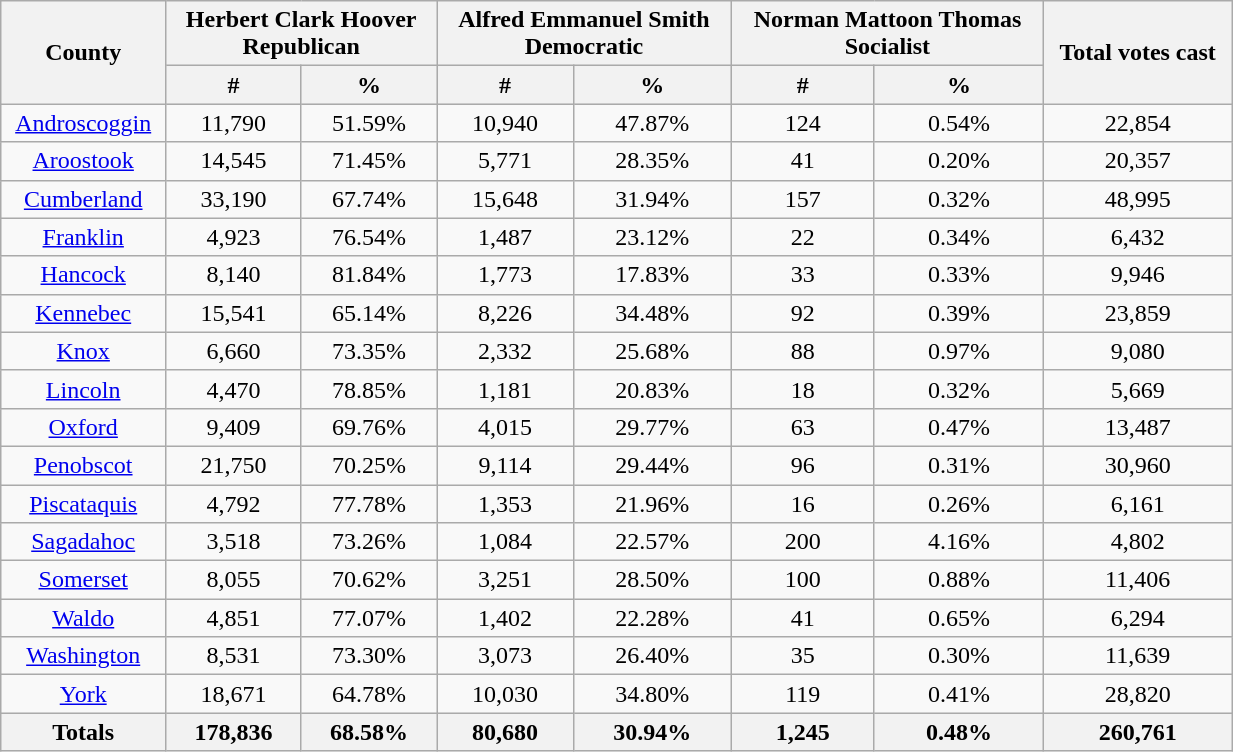<table width="65%" class="wikitable sortable">
<tr>
<th rowspan="2">County</th>
<th colspan="2">Herbert Clark Hoover<br>Republican</th>
<th colspan="2">Alfred Emmanuel Smith<br>Democratic</th>
<th colspan="2"><strong>Norman Mattoon Thomas</strong><br>Socialist</th>
<th rowspan="2">Total votes cast</th>
</tr>
<tr bgcolor="lightgrey">
<th>#</th>
<th>%</th>
<th>#</th>
<th>%</th>
<th>#</th>
<th>%</th>
</tr>
<tr style="text-align:center;">
<td><a href='#'>Androscoggin</a></td>
<td>11,790</td>
<td>51.59%</td>
<td>10,940</td>
<td>47.87%</td>
<td>124</td>
<td>0.54%</td>
<td>22,854</td>
</tr>
<tr style="text-align:center;">
<td><a href='#'>Aroostook</a></td>
<td>14,545</td>
<td>71.45%</td>
<td>5,771</td>
<td>28.35%</td>
<td>41</td>
<td>0.20%</td>
<td>20,357</td>
</tr>
<tr style="text-align:center;">
<td><a href='#'>Cumberland</a></td>
<td>33,190</td>
<td>67.74%</td>
<td>15,648</td>
<td>31.94%</td>
<td>157</td>
<td>0.32%</td>
<td>48,995</td>
</tr>
<tr style="text-align:center;">
<td><a href='#'>Franklin</a></td>
<td>4,923</td>
<td>76.54%</td>
<td>1,487</td>
<td>23.12%</td>
<td>22</td>
<td>0.34%</td>
<td>6,432</td>
</tr>
<tr style="text-align:center;">
<td><a href='#'>Hancock</a></td>
<td>8,140</td>
<td>81.84%</td>
<td>1,773</td>
<td>17.83%</td>
<td>33</td>
<td>0.33%</td>
<td>9,946</td>
</tr>
<tr style="text-align:center;">
<td><a href='#'>Kennebec</a></td>
<td>15,541</td>
<td>65.14%</td>
<td>8,226</td>
<td>34.48%</td>
<td>92</td>
<td>0.39%</td>
<td>23,859</td>
</tr>
<tr style="text-align:center;">
<td><a href='#'>Knox</a></td>
<td>6,660</td>
<td>73.35%</td>
<td>2,332</td>
<td>25.68%</td>
<td>88</td>
<td>0.97%</td>
<td>9,080</td>
</tr>
<tr style="text-align:center;">
<td><a href='#'>Lincoln</a></td>
<td>4,470</td>
<td>78.85%</td>
<td>1,181</td>
<td>20.83%</td>
<td>18</td>
<td>0.32%</td>
<td>5,669</td>
</tr>
<tr style="text-align:center;">
<td><a href='#'>Oxford</a></td>
<td>9,409</td>
<td>69.76%</td>
<td>4,015</td>
<td>29.77%</td>
<td>63</td>
<td>0.47%</td>
<td>13,487</td>
</tr>
<tr style="text-align:center;">
<td><a href='#'>Penobscot</a></td>
<td>21,750</td>
<td>70.25%</td>
<td>9,114</td>
<td>29.44%</td>
<td>96</td>
<td>0.31%</td>
<td>30,960</td>
</tr>
<tr style="text-align:center;">
<td><a href='#'>Piscataquis</a></td>
<td>4,792</td>
<td>77.78%</td>
<td>1,353</td>
<td>21.96%</td>
<td>16</td>
<td>0.26%</td>
<td>6,161</td>
</tr>
<tr style="text-align:center;">
<td><a href='#'>Sagadahoc</a></td>
<td>3,518</td>
<td>73.26%</td>
<td>1,084</td>
<td>22.57%</td>
<td>200</td>
<td>4.16%</td>
<td>4,802</td>
</tr>
<tr style="text-align:center;">
<td><a href='#'>Somerset</a></td>
<td>8,055</td>
<td>70.62%</td>
<td>3,251</td>
<td>28.50%</td>
<td>100</td>
<td>0.88%</td>
<td>11,406</td>
</tr>
<tr style="text-align:center;">
<td><a href='#'>Waldo</a></td>
<td>4,851</td>
<td>77.07%</td>
<td>1,402</td>
<td>22.28%</td>
<td>41</td>
<td>0.65%</td>
<td>6,294</td>
</tr>
<tr style="text-align:center;">
<td><a href='#'>Washington</a></td>
<td>8,531</td>
<td>73.30%</td>
<td>3,073</td>
<td>26.40%</td>
<td>35</td>
<td>0.30%</td>
<td>11,639</td>
</tr>
<tr style="text-align:center;">
<td><a href='#'>York</a></td>
<td>18,671</td>
<td>64.78%</td>
<td>10,030</td>
<td>34.80%</td>
<td>119</td>
<td>0.41%</td>
<td>28,820</td>
</tr>
<tr style="text-align:center;">
<th>Totals</th>
<th>178,836</th>
<th>68.58%</th>
<th>80,680</th>
<th>30.94%</th>
<th>1,245</th>
<th>0.48%</th>
<th>260,761</th>
</tr>
</table>
